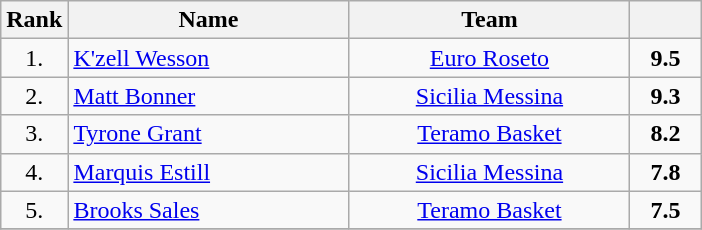<table class="wikitable" style="text-align: center;">
<tr>
<th>Rank</th>
<th width=180>Name</th>
<th width=180>Team</th>
<th width=40></th>
</tr>
<tr>
<td>1.</td>
<td align="left"> <a href='#'>K'zell Wesson</a></td>
<td><a href='#'>Euro Roseto</a></td>
<td><strong>9.5</strong></td>
</tr>
<tr>
<td>2.</td>
<td align="left"> <a href='#'>Matt Bonner</a></td>
<td><a href='#'>Sicilia Messina</a></td>
<td><strong>9.3</strong></td>
</tr>
<tr>
<td>3.</td>
<td align="left"> <a href='#'>Tyrone Grant</a></td>
<td><a href='#'>Teramo Basket</a></td>
<td><strong>8.2</strong></td>
</tr>
<tr>
<td>4.</td>
<td align="left"> <a href='#'>Marquis Estill</a></td>
<td><a href='#'>Sicilia Messina</a></td>
<td><strong>7.8</strong></td>
</tr>
<tr>
<td>5.</td>
<td align="left"> <a href='#'>Brooks Sales</a></td>
<td><a href='#'>Teramo Basket</a></td>
<td><strong>7.5</strong></td>
</tr>
<tr>
</tr>
</table>
